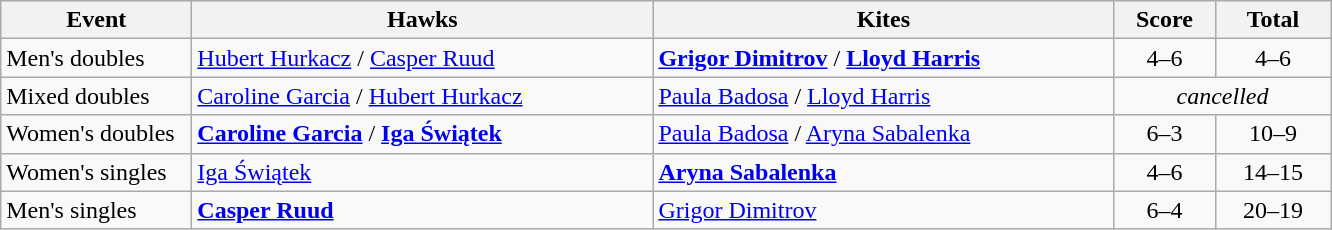<table class="wikitable nowrap">
<tr>
<th width=120>Event</th>
<th width=300>Hawks</th>
<th width=300>Kites</th>
<th width=60>Score</th>
<th width=70>Total</th>
</tr>
<tr>
<td>Men's doubles</td>
<td> <a href='#'>Hubert Hurkacz</a> /  <a href='#'>Casper Ruud</a></td>
<td><strong> <a href='#'>Grigor Dimitrov</a></strong> / <strong> <a href='#'>Lloyd Harris</a></strong></td>
<td align="center">4–6</td>
<td align="center">4–6</td>
</tr>
<tr>
<td>Mixed doubles</td>
<td> <a href='#'>Caroline Garcia</a> /  <a href='#'>Hubert Hurkacz</a></td>
<td> <a href='#'>Paula Badosa</a> /  <a href='#'>Lloyd Harris</a></td>
<td colspan="2" align="center"><em>cancelled</em></td>
</tr>
<tr>
<td>Women's doubles</td>
<td><strong> <a href='#'>Caroline Garcia</a></strong> / <strong> <a href='#'>Iga Świątek</a></strong></td>
<td> <a href='#'>Paula Badosa</a> /  <a href='#'>Aryna Sabalenka</a></td>
<td align="center">6–3</td>
<td align="center">10–9</td>
</tr>
<tr>
<td>Women's singles</td>
<td> <a href='#'>Iga Świątek</a></td>
<td><strong> <a href='#'>Aryna Sabalenka</a></strong></td>
<td align="center">4–6</td>
<td align="center">14–15</td>
</tr>
<tr>
<td>Men's singles</td>
<td><strong> <a href='#'>Casper Ruud</a></strong></td>
<td> <a href='#'>Grigor Dimitrov</a></td>
<td align="center">6–4</td>
<td align="center">20–19</td>
</tr>
</table>
